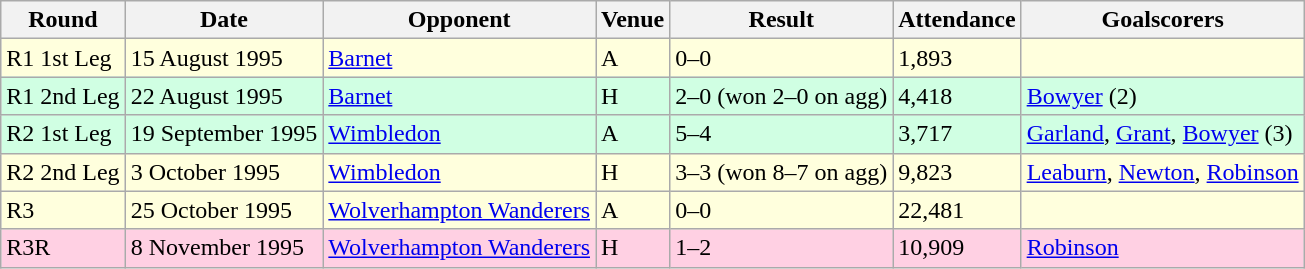<table class="wikitable">
<tr>
<th>Round</th>
<th>Date</th>
<th>Opponent</th>
<th>Venue</th>
<th>Result</th>
<th>Attendance</th>
<th>Goalscorers</th>
</tr>
<tr style="background-color: #ffffdd;">
<td>R1 1st Leg</td>
<td>15 August 1995</td>
<td><a href='#'>Barnet</a></td>
<td>A</td>
<td>0–0</td>
<td>1,893</td>
<td></td>
</tr>
<tr style="background-color: #d0ffe3;">
<td>R1 2nd Leg</td>
<td>22 August 1995</td>
<td><a href='#'>Barnet</a></td>
<td>H</td>
<td>2–0 (won 2–0 on agg)</td>
<td>4,418</td>
<td><a href='#'>Bowyer</a> (2)</td>
</tr>
<tr style="background-color: #d0ffe3;">
<td>R2 1st Leg</td>
<td>19 September 1995</td>
<td><a href='#'>Wimbledon</a></td>
<td>A</td>
<td>5–4</td>
<td>3,717</td>
<td><a href='#'>Garland</a>, <a href='#'>Grant</a>, <a href='#'>Bowyer</a> (3)</td>
</tr>
<tr style="background-color: #ffffdd;">
<td>R2 2nd Leg</td>
<td>3 October 1995</td>
<td><a href='#'>Wimbledon</a></td>
<td>H</td>
<td>3–3 (won 8–7 on agg)</td>
<td>9,823</td>
<td><a href='#'>Leaburn</a>, <a href='#'>Newton</a>, <a href='#'>Robinson</a></td>
</tr>
<tr style="background-color: #ffffdd;">
<td>R3</td>
<td>25 October 1995</td>
<td><a href='#'>Wolverhampton Wanderers</a></td>
<td>A</td>
<td>0–0</td>
<td>22,481</td>
<td></td>
</tr>
<tr style="background-color: #ffd0e3;">
<td>R3R</td>
<td>8 November 1995</td>
<td><a href='#'>Wolverhampton Wanderers</a></td>
<td>H</td>
<td>1–2</td>
<td>10,909</td>
<td><a href='#'>Robinson</a></td>
</tr>
</table>
